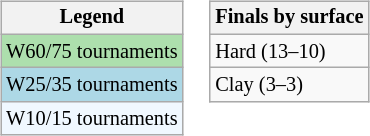<table>
<tr valign=top>
<td><br><table class=wikitable style="font-size:85%">
<tr>
<th>Legend</th>
</tr>
<tr style="background:#addfad;">
<td>W60/75 tournaments</td>
</tr>
<tr style="background:lightblue;">
<td>W25/35 tournaments</td>
</tr>
<tr style="background:#f0f8ff;">
<td>W10/15 tournaments</td>
</tr>
</table>
</td>
<td><br><table class=wikitable style="font-size:85%">
<tr>
<th>Finals by surface</th>
</tr>
<tr>
<td>Hard (13–10)</td>
</tr>
<tr>
<td>Clay (3–3)</td>
</tr>
</table>
</td>
</tr>
</table>
